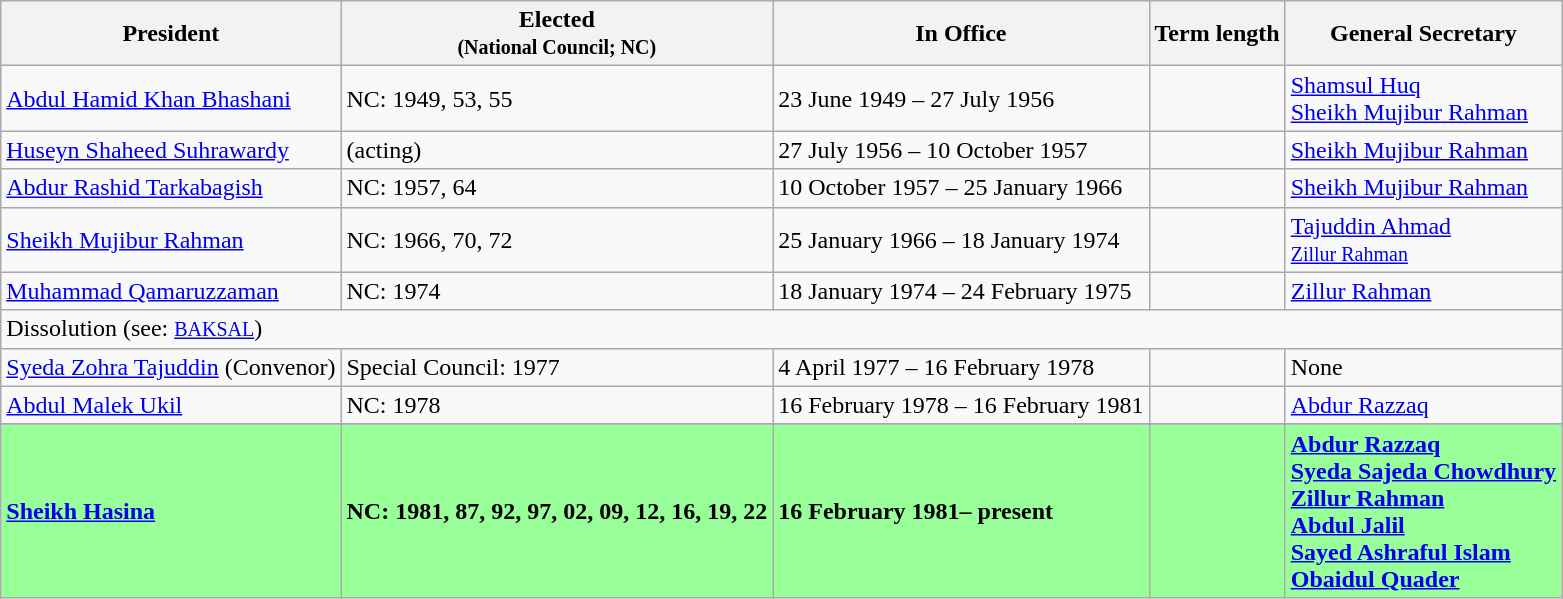<table class="wikitable sortable">
<tr>
<th>President</th>
<th>Elected<br><small>(National Council; NC)</small></th>
<th>In Office</th>
<th>Term length</th>
<th>General Secretary</th>
</tr>
<tr>
<td><a href='#'>Abdul Hamid Khan Bhashani</a></td>
<td>NC: 1949, 53, 55</td>
<td>23 June 1949 – 27 July 1956</td>
<td></td>
<td><a href='#'>Shamsul Huq</a> <br><a href='#'>Sheikh Mujibur Rahman</a></td>
</tr>
<tr>
<td><a href='#'>Huseyn Shaheed Suhrawardy</a></td>
<td>(acting)</td>
<td>27 July 1956 – 10 October 1957</td>
<td></td>
<td><a href='#'>Sheikh Mujibur Rahman</a></td>
</tr>
<tr>
<td><a href='#'>Abdur Rashid Tarkabagish</a></td>
<td>NC: 1957, 64</td>
<td>10 October 1957 – 25 January 1966</td>
<td></td>
<td><a href='#'>Sheikh Mujibur Rahman</a></td>
</tr>
<tr>
<td><a href='#'>Sheikh Mujibur Rahman</a></td>
<td>NC: 1966, 70, 72</td>
<td>25 January 1966 – 18 January 1974</td>
<td></td>
<td><a href='#'>Tajuddin Ahmad</a><br><small><a href='#'>Zillur Rahman</a></small></td>
</tr>
<tr>
<td><a href='#'>Muhammad Qamaruzzaman</a></td>
<td>NC: 1974</td>
<td>18 January 1974 – 24 February 1975</td>
<td></td>
<td><a href='#'>Zillur Rahman</a></td>
</tr>
<tr>
<td colspan="5">Dissolution (see: <small><a href='#'>BAKSAL</a></small>)</td>
</tr>
<tr>
<td><a href='#'>Syeda Zohra Tajuddin</a> (Convenor)</td>
<td>Special Council: 1977</td>
<td>4 April 1977 – 16 February 1978</td>
<td></td>
<td>None</td>
</tr>
<tr>
<td><a href='#'>Abdul Malek Ukil</a></td>
<td>NC: 1978</td>
<td>16 February 1978 – 16 February 1981</td>
<td></td>
<td><a href='#'>Abdur Razzaq</a></td>
</tr>
<tr>
</tr>
<tr style="background:#9f9;">
<td><strong><a href='#'>Sheikh Hasina</a></strong></td>
<td><strong>NC: 1981, 87, 92, 97, 02, 09, 12, 16, 19, 22</strong></td>
<td><strong>16 February 1981– present</strong></td>
<td><strong></strong></td>
<td><strong><a href='#'>Abdur Razzaq</a><br><a href='#'>Syeda Sajeda Chowdhury</a><br><a href='#'>Zillur Rahman</a><br> <a href='#'>Abdul Jalil</a><br><a href='#'>Sayed Ashraful Islam</a><br><a href='#'>Obaidul Quader</a></strong></td>
</tr>
</table>
